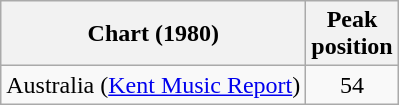<table class="wikitable sortable">
<tr>
<th>Chart (1980)</th>
<th>Peak<br>position</th>
</tr>
<tr>
<td>Australia (<a href='#'>Kent Music Report</a>)</td>
<td style="text-align:center;">54</td>
</tr>
</table>
